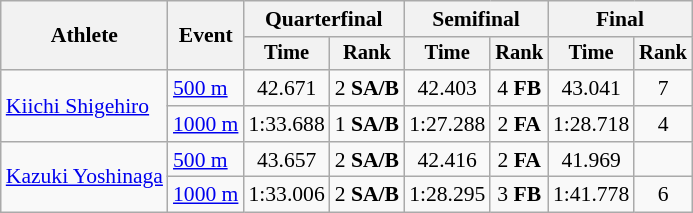<table class="wikitable" style="font-size:90%">
<tr>
<th rowspan=2>Athlete</th>
<th rowspan=2>Event</th>
<th colspan=2>Quarterfinal</th>
<th colspan=2>Semifinal</th>
<th colspan=2>Final</th>
</tr>
<tr style="font-size:95%">
<th>Time</th>
<th>Rank</th>
<th>Time</th>
<th>Rank</th>
<th>Time</th>
<th>Rank</th>
</tr>
<tr align=center>
<td align=left rowspan=2><a href='#'>Kiichi Shigehiro</a></td>
<td align=left><a href='#'>500 m</a></td>
<td>42.671</td>
<td>2 <strong>SA/B</strong></td>
<td>42.403</td>
<td>4 <strong>FB</strong></td>
<td>43.041</td>
<td>7</td>
</tr>
<tr align=center>
<td align=left><a href='#'>1000 m</a></td>
<td>1:33.688</td>
<td>1 <strong>SA/B</strong></td>
<td>1:27.288</td>
<td>2 <strong>FA</strong></td>
<td>1:28.718</td>
<td>4</td>
</tr>
<tr align=center>
<td align=left rowspan=2><a href='#'>Kazuki Yoshinaga</a></td>
<td align=left><a href='#'>500 m</a></td>
<td>43.657</td>
<td>2 <strong>SA/B</strong></td>
<td>42.416</td>
<td>2 <strong>FA</strong></td>
<td>41.969</td>
<td></td>
</tr>
<tr align=center>
<td align=left><a href='#'>1000 m</a></td>
<td>1:33.006</td>
<td>2 <strong>SA/B</strong></td>
<td>1:28.295</td>
<td>3 <strong>FB</strong></td>
<td>1:41.778</td>
<td>6</td>
</tr>
</table>
